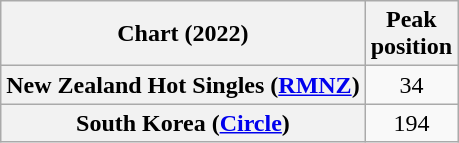<table class="wikitable sortable plainrowheaders" style="text-align:center">
<tr>
<th scope="col">Chart (2022)</th>
<th scope="col">Peak<br>position</th>
</tr>
<tr>
<th scope="row">New Zealand Hot Singles (<a href='#'>RMNZ</a>)</th>
<td>34</td>
</tr>
<tr>
<th scope="row">South Korea (<a href='#'>Circle</a>)</th>
<td>194</td>
</tr>
</table>
